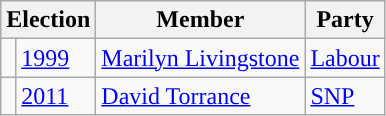<table class="wikitable">
<tr>
<th colspan="2">Election</th>
<th>Member</th>
<th>Party</th>
</tr>
<tr>
<td style="background-color: "></td>
<td><a href='#'>1999</a></td>
<td><a href='#'>Marilyn Livingstone</a></td>
<td><a href='#'>Labour</a></td>
</tr>
<tr>
<td rowspan=3 style="background-color: "></td>
<td><a href='#'>2011</a></td>
<td><a href='#'>David Torrance</a></td>
<td><a href='#'>SNP</a></td>
</tr>
</table>
